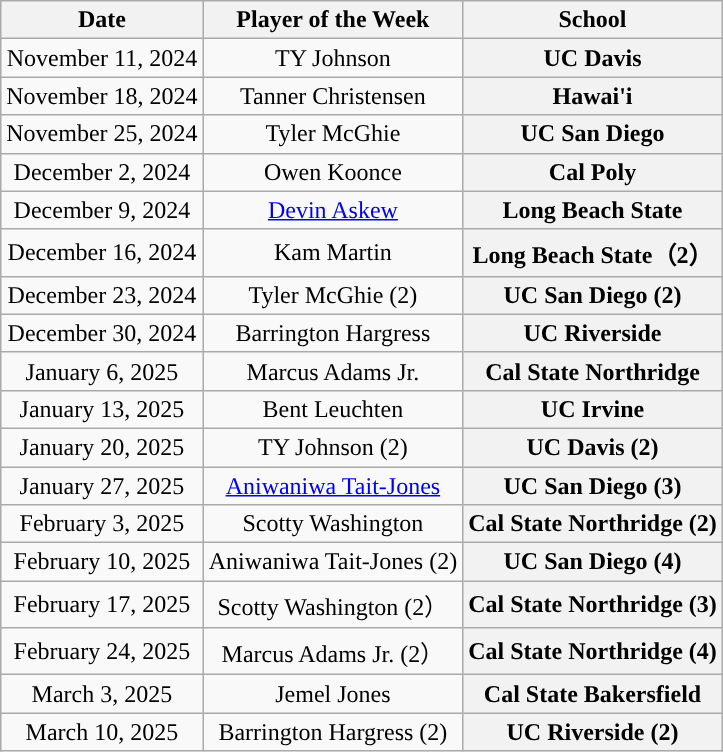<table class=wikitable style="text-align:center">
<tr>
<th>Date</th>
<th>Player of the Week</th>
<th>School</th>
</tr>
<tr>
<td>November 11, 2024</td>
<td>TY Johnson</td>
<th>UC Davis</th>
</tr>
<tr>
<td>November 18, 2024</td>
<td>Tanner Christensen</td>
<th>Hawai'i</th>
</tr>
<tr>
<td>November 25, 2024</td>
<td>Tyler McGhie</td>
<th>UC San Diego</th>
</tr>
<tr>
<td>December 2, 2024</td>
<td>Owen Koonce</td>
<th>Cal Poly</th>
</tr>
<tr>
<td>December 9, 2024</td>
<td><a href='#'>Devin Askew</a></td>
<th>Long Beach State</th>
</tr>
<tr>
<td>December 16, 2024</td>
<td>Kam Martin</td>
<th>Long Beach State（2）</th>
</tr>
<tr>
<td>December 23, 2024</td>
<td>Tyler McGhie (2)</td>
<th>UC San Diego (2)</th>
</tr>
<tr>
<td>December 30, 2024</td>
<td>Barrington Hargress</td>
<th>UC Riverside</th>
</tr>
<tr>
<td>January 6, 2025</td>
<td>Marcus Adams Jr.</td>
<th>Cal State Northridge</th>
</tr>
<tr>
<td>January 13, 2025</td>
<td>Bent Leuchten</td>
<th>UC Irvine</th>
</tr>
<tr>
<td>January 20, 2025</td>
<td>TY Johnson (2)</td>
<th>UC Davis (2)</th>
</tr>
<tr>
<td>January 27, 2025</td>
<td><a href='#'>Aniwaniwa Tait-Jones</a></td>
<th>UC San Diego (3)</th>
</tr>
<tr>
<td>February 3, 2025</td>
<td>Scotty Washington</td>
<th>Cal State Northridge (2)</th>
</tr>
<tr>
<td>February 10, 2025</td>
<td>Aniwaniwa Tait-Jones (2)</td>
<th>UC San Diego (4)</th>
</tr>
<tr>
<td>February 17, 2025</td>
<td>Scotty Washington (2）</td>
<th>Cal State Northridge (3)</th>
</tr>
<tr>
<td>February 24, 2025</td>
<td>Marcus Adams Jr. (2）</td>
<th>Cal State Northridge (4)</th>
</tr>
<tr>
<td>March 3, 2025</td>
<td>Jemel Jones</td>
<th>Cal State Bakersfield</th>
</tr>
<tr>
<td>March 10, 2025</td>
<td>Barrington Hargress (2)</td>
<th>UC Riverside (2)</th>
</tr>
</table>
